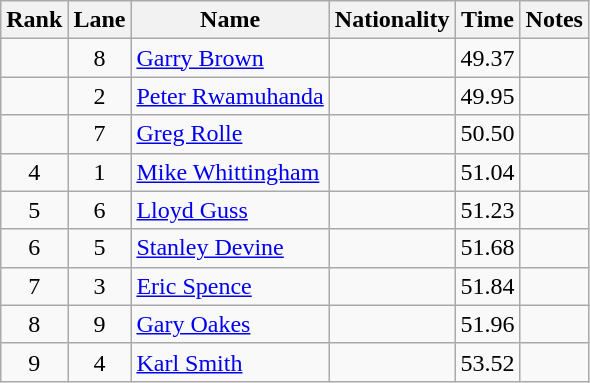<table class="wikitable sortable" style=" text-align:center">
<tr>
<th>Rank</th>
<th>Lane</th>
<th>Name</th>
<th>Nationality</th>
<th>Time</th>
<th>Notes</th>
</tr>
<tr>
<td></td>
<td>8</td>
<td align=left><a href='#'>Garry Brown</a></td>
<td align=left></td>
<td>49.37</td>
<td></td>
</tr>
<tr>
<td></td>
<td>2</td>
<td align=left><a href='#'>Peter Rwamuhanda</a></td>
<td align=left></td>
<td>49.95</td>
<td></td>
</tr>
<tr>
<td></td>
<td>7</td>
<td align=left><a href='#'>Greg Rolle</a></td>
<td align=left></td>
<td>50.50</td>
<td></td>
</tr>
<tr>
<td>4</td>
<td>1</td>
<td align=left><a href='#'>Mike Whittingham</a></td>
<td align=left></td>
<td>51.04</td>
<td></td>
</tr>
<tr>
<td>5</td>
<td>6</td>
<td align=left><a href='#'>Lloyd Guss</a></td>
<td align=left></td>
<td>51.23</td>
<td></td>
</tr>
<tr>
<td>6</td>
<td>5</td>
<td align=left><a href='#'>Stanley Devine</a></td>
<td align=left></td>
<td>51.68</td>
<td></td>
</tr>
<tr>
<td>7</td>
<td>3</td>
<td align=left><a href='#'>Eric Spence</a></td>
<td align=left></td>
<td>51.84</td>
<td></td>
</tr>
<tr>
<td>8</td>
<td>9</td>
<td align=left><a href='#'>Gary Oakes</a></td>
<td align=left></td>
<td>51.96</td>
<td></td>
</tr>
<tr>
<td>9</td>
<td>4</td>
<td align=left><a href='#'>Karl Smith</a></td>
<td align=left></td>
<td>53.52</td>
<td></td>
</tr>
</table>
